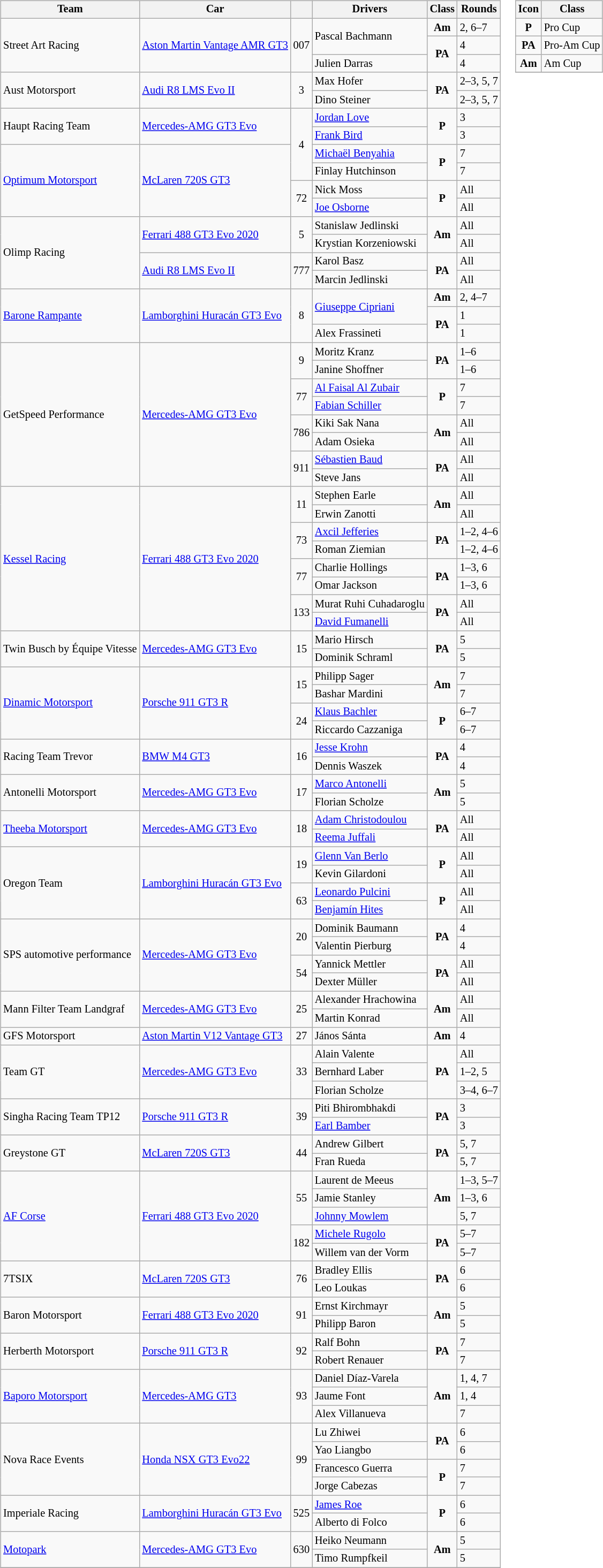<table>
<tr>
<td><br><table class="wikitable" style="font-size: 85%">
<tr>
<th>Team</th>
<th>Car</th>
<th></th>
<th>Drivers</th>
<th>Class</th>
<th>Rounds</th>
</tr>
<tr>
<td rowspan="3"> Street Art Racing</td>
<td rowspan="3"><a href='#'>Aston Martin Vantage AMR GT3</a></td>
<td rowspan="3" align="center">007</td>
<td rowspan="2"> Pascal Bachmann</td>
<td align="center"><strong><span>Am</span></strong></td>
<td>2, 6–7</td>
</tr>
<tr>
<td rowspan="2" align="center"><strong><span>PA</span></strong></td>
<td>4</td>
</tr>
<tr>
<td> Julien Darras</td>
<td>4</td>
</tr>
<tr>
<td rowspan="2"> Aust Motorsport</td>
<td rowspan="2"><a href='#'>Audi R8 LMS Evo II</a></td>
<td rowspan="2" align="center">3</td>
<td> Max Hofer</td>
<td rowspan="2" align="center"><strong><span>PA</span></strong></td>
<td>2–3, 5, 7</td>
</tr>
<tr>
<td> Dino Steiner</td>
<td>2–3, 5, 7</td>
</tr>
<tr>
<td rowspan=2> Haupt Racing Team</td>
<td rowspan=2><a href='#'>Mercedes-AMG GT3 Evo</a></td>
<td rowspan="4" align="center">4</td>
<td> <a href='#'>Jordan Love</a></td>
<td rowspan="2" align="center"><strong><span>P</span></strong></td>
<td>3</td>
</tr>
<tr>
<td> <a href='#'>Frank Bird</a></td>
<td>3</td>
</tr>
<tr>
<td rowspan="4"> <a href='#'>Optimum Motorsport</a></td>
<td rowspan="4"><a href='#'>McLaren 720S GT3</a></td>
<td> <a href='#'>Michaël Benyahia</a></td>
<td rowspan="2" align="center"><strong><span>P</span></strong></td>
<td>7</td>
</tr>
<tr>
<td> Finlay Hutchinson</td>
<td>7</td>
</tr>
<tr>
<td rowspan="2" align="center">72</td>
<td> Nick Moss</td>
<td rowspan="2" align="center"><strong><span>P</span></strong></td>
<td>All</td>
</tr>
<tr>
<td> <a href='#'>Joe Osborne</a></td>
<td>All</td>
</tr>
<tr>
<td rowspan="4"> Olimp Racing</td>
<td rowspan="2"><a href='#'>Ferrari 488 GT3 Evo 2020</a></td>
<td rowspan="2" align="center">5</td>
<td> Stanislaw Jedlinski</td>
<td rowspan="2" align="center"><strong><span>Am</span></strong></td>
<td>All</td>
</tr>
<tr>
<td> Krystian Korzeniowski</td>
<td>All</td>
</tr>
<tr>
<td rowspan="2"><a href='#'>Audi R8 LMS Evo II</a></td>
<td rowspan="2" align="center">777</td>
<td> Karol Basz</td>
<td rowspan="2" align="center"><strong><span>PA</span></strong></td>
<td>All</td>
</tr>
<tr>
<td> Marcin Jedlinski</td>
<td>All</td>
</tr>
<tr>
<td rowspan="3"> <a href='#'>Barone Rampante</a></td>
<td rowspan="3"><a href='#'>Lamborghini Huracán GT3 Evo</a></td>
<td rowspan="3" align="center">8</td>
<td rowspan="2"> <a href='#'>Giuseppe Cipriani</a></td>
<td align="center"><strong><span>Am</span></strong></td>
<td>2, 4–7</td>
</tr>
<tr>
<td rowspan="2" align="center"><strong><span>PA</span></strong></td>
<td>1</td>
</tr>
<tr>
<td> Alex Frassineti</td>
<td>1</td>
</tr>
<tr>
<td rowspan="8"> GetSpeed Performance</td>
<td rowspan="8"><a href='#'>Mercedes-AMG GT3 Evo</a></td>
<td rowspan="2" align="center">9</td>
<td> Moritz Kranz</td>
<td rowspan="2" align="center"><strong><span>PA</span></strong></td>
<td>1–6</td>
</tr>
<tr>
<td> Janine Shoffner</td>
<td>1–6</td>
</tr>
<tr>
<td rowspan="2" align="center">77</td>
<td> <a href='#'>Al Faisal Al Zubair</a></td>
<td rowspan="2" align="center"><strong><span>P</span></strong></td>
<td>7</td>
</tr>
<tr>
<td> <a href='#'>Fabian Schiller</a></td>
<td>7</td>
</tr>
<tr>
<td rowspan="2" align="center">786</td>
<td> Kiki Sak Nana</td>
<td rowspan="2" align="center"><strong><span>Am</span></strong></td>
<td>All</td>
</tr>
<tr>
<td> Adam Osieka</td>
<td>All</td>
</tr>
<tr>
<td rowspan="2" align="center">911</td>
<td> <a href='#'>Sébastien Baud</a></td>
<td rowspan="2" align="center"><strong><span>PA</span></strong></td>
<td>All</td>
</tr>
<tr>
<td> Steve Jans</td>
<td>All</td>
</tr>
<tr>
<td rowspan="8"> <a href='#'>Kessel Racing</a></td>
<td rowspan="8"><a href='#'>Ferrari 488 GT3 Evo 2020</a></td>
<td rowspan="2" align="center">11</td>
<td> Stephen Earle</td>
<td rowspan="2" align="center"><strong><span>Am</span></strong></td>
<td>All</td>
</tr>
<tr>
<td> Erwin Zanotti</td>
<td>All</td>
</tr>
<tr>
<td rowspan="2" align="center">73</td>
<td> <a href='#'>Axcil Jefferies</a></td>
<td rowspan="2" align="center"><strong><span>PA</span></strong></td>
<td>1–2, 4–6</td>
</tr>
<tr>
<td> Roman Ziemian</td>
<td>1–2, 4–6</td>
</tr>
<tr>
<td rowspan="2" align="center">77</td>
<td> Charlie Hollings</td>
<td rowspan="2" align="center"><strong><span>PA</span></strong></td>
<td>1–3, 6</td>
</tr>
<tr>
<td> Omar Jackson</td>
<td>1–3, 6</td>
</tr>
<tr>
<td rowspan="2" align="center">133</td>
<td> Murat Ruhi Cuhadaroglu</td>
<td rowspan="2" align="center"><strong><span>PA</span></strong></td>
<td>All</td>
</tr>
<tr>
<td> <a href='#'>David Fumanelli</a></td>
<td>All</td>
</tr>
<tr>
<td rowspan="2"> Twin Busch by Équipe Vitesse</td>
<td rowspan="2"><a href='#'>Mercedes-AMG GT3 Evo</a></td>
<td rowspan="2"  align="center">15</td>
<td> Mario Hirsch</td>
<td rowspan="2"  align="center"><strong><span>PA</span></strong></td>
<td>5</td>
</tr>
<tr>
<td> Dominik Schraml</td>
<td>5</td>
</tr>
<tr>
<td rowspan="4"> <a href='#'>Dinamic Motorsport</a></td>
<td rowspan="4"><a href='#'>Porsche 911 GT3 R</a></td>
<td rowspan="2" align="center">15</td>
<td> Philipp Sager</td>
<td rowspan="2" align="center"><strong><span>Am</span></strong></td>
<td>7</td>
</tr>
<tr>
<td> Bashar Mardini</td>
<td>7</td>
</tr>
<tr>
<td rowspan="2" align="center">24</td>
<td> <a href='#'>Klaus Bachler</a></td>
<td rowspan="2" align="center"><strong><span>P</span></strong></td>
<td>6–7</td>
</tr>
<tr>
<td> Riccardo Cazzaniga</td>
<td>6–7</td>
</tr>
<tr>
<td rowspan="2"> Racing Team Trevor</td>
<td rowspan="2"><a href='#'>BMW M4 GT3</a></td>
<td rowspan="2" align="center">16</td>
<td> <a href='#'>Jesse Krohn</a></td>
<td rowspan="2" align="center"><strong><span>PA</span></strong></td>
<td>4</td>
</tr>
<tr>
<td> Dennis Waszek</td>
<td>4</td>
</tr>
<tr>
<td rowspan="2"> Antonelli Motorsport</td>
<td rowspan="2"><a href='#'>Mercedes-AMG GT3 Evo</a></td>
<td rowspan="2"  align="center">17</td>
<td> <a href='#'>Marco Antonelli</a></td>
<td rowspan="2"  align="center"><strong><span>Am</span></strong></td>
<td>5</td>
</tr>
<tr>
<td> Florian Scholze</td>
<td>5</td>
</tr>
<tr>
<td rowspan="2"> <a href='#'>Theeba Motorsport</a></td>
<td rowspan="2"><a href='#'>Mercedes-AMG GT3 Evo</a></td>
<td rowspan="2" align="center">18</td>
<td> <a href='#'>Adam Christodoulou</a></td>
<td rowspan="2" align="center"><strong><span>PA</span></strong></td>
<td>All</td>
</tr>
<tr>
<td> <a href='#'>Reema Juffali</a></td>
<td>All</td>
</tr>
<tr>
<td rowspan="4"> Oregon Team</td>
<td rowspan="4"><a href='#'>Lamborghini Huracán GT3 Evo</a></td>
<td rowspan="2" align="center">19</td>
<td> <a href='#'>Glenn Van Berlo</a></td>
<td rowspan="2" align="center"><strong><span>P</span></strong></td>
<td>All</td>
</tr>
<tr>
<td> Kevin Gilardoni</td>
<td>All</td>
</tr>
<tr>
<td rowspan="2" align="center">63</td>
<td> <a href='#'>Leonardo Pulcini</a></td>
<td rowspan="2" align="center"><strong><span>P</span></strong></td>
<td>All</td>
</tr>
<tr>
<td> <a href='#'>Benjamín Hites</a></td>
<td>All</td>
</tr>
<tr>
<td rowspan="4"> SPS automotive performance</td>
<td rowspan="4"><a href='#'>Mercedes-AMG GT3 Evo</a></td>
<td rowspan="2" align="center">20</td>
<td> Dominik Baumann</td>
<td rowspan="2" align="center"><strong><span>PA</span></strong></td>
<td>4</td>
</tr>
<tr>
<td> Valentin Pierburg</td>
<td>4</td>
</tr>
<tr>
<td rowspan="2" align="center">54</td>
<td> Yannick Mettler</td>
<td rowspan="2" align="center"><strong><span>PA</span></strong></td>
<td>All</td>
</tr>
<tr>
<td> Dexter Müller</td>
<td>All</td>
</tr>
<tr>
<td rowspan="2"> Mann Filter Team Landgraf</td>
<td rowspan="2"><a href='#'>Mercedes-AMG GT3 Evo</a></td>
<td rowspan="2" align="center">25</td>
<td> Alexander Hrachowina</td>
<td rowspan="2" align="center"><strong><span>Am</span></strong></td>
<td>All</td>
</tr>
<tr>
<td> Martin Konrad</td>
<td>All</td>
</tr>
<tr>
<td> GFS Motorsport</td>
<td><a href='#'>Aston Martin V12 Vantage GT3</a></td>
<td align="center">27</td>
<td> János Sánta</td>
<td align="center"><strong><span>Am</span></strong></td>
<td>4</td>
</tr>
<tr>
<td rowspan="3"> Team GT</td>
<td rowspan="3"><a href='#'>Mercedes-AMG GT3 Evo</a></td>
<td rowspan="3" align="center">33</td>
<td> Alain Valente</td>
<td rowspan="3" align="center"><strong><span>PA</span></strong></td>
<td>All</td>
</tr>
<tr>
<td> Bernhard Laber</td>
<td>1–2, 5</td>
</tr>
<tr>
<td> Florian Scholze</td>
<td>3–4, 6–7</td>
</tr>
<tr>
<td rowspan=2> Singha Racing Team TP12</td>
<td rowspan=2><a href='#'>Porsche 911 GT3 R</a></td>
<td rowspan="2" align="center">39</td>
<td> Piti Bhirombhakdi</td>
<td rowspan="2" align="center"><strong><span>PA</span></strong></td>
<td>3</td>
</tr>
<tr>
<td> <a href='#'>Earl Bamber</a></td>
<td>3</td>
</tr>
<tr>
<td rowspan="2"> Greystone GT</td>
<td rowspan="2"><a href='#'>McLaren 720S GT3</a></td>
<td rowspan="2"  align="center">44</td>
<td> Andrew Gilbert</td>
<td rowspan="2"  align="center"><strong><span>PA</span></strong></td>
<td>5, 7</td>
</tr>
<tr>
<td> Fran Rueda</td>
<td>5, 7</td>
</tr>
<tr>
<td rowspan="5"> <a href='#'>AF Corse</a></td>
<td rowspan="5"><a href='#'>Ferrari 488 GT3 Evo 2020</a></td>
<td rowspan="3" align="center">55</td>
<td> Laurent de Meeus</td>
<td rowspan="3" align="center"><strong><span>Am</span></strong></td>
<td>1–3, 5–7</td>
</tr>
<tr>
<td> Jamie Stanley</td>
<td>1–3, 6</td>
</tr>
<tr>
<td> <a href='#'>Johnny Mowlem</a></td>
<td>5, 7</td>
</tr>
<tr>
<td rowspan="2"  align="center">182</td>
<td> <a href='#'>Michele Rugolo</a></td>
<td rowspan="2"  align="center"><strong><span>PA</span></strong></td>
<td>5–7</td>
</tr>
<tr>
<td> Willem van der Vorm</td>
<td>5–7</td>
</tr>
<tr>
<td rowspan="2"> 7TSIX</td>
<td rowspan="2"><a href='#'>McLaren 720S GT3</a></td>
<td rowspan="2" align="center">76</td>
<td> Bradley Ellis</td>
<td rowspan="2" align="center"><strong><span>PA</span></strong></td>
<td>6</td>
</tr>
<tr>
<td> Leo Loukas</td>
<td>6</td>
</tr>
<tr>
<td rowspan="2"> Baron Motorsport</td>
<td rowspan="2"><a href='#'>Ferrari 488 GT3 Evo 2020</a></td>
<td rowspan="2"  align="center">91</td>
<td> Ernst Kirchmayr</td>
<td rowspan="2"  align="center"><strong><span>Am</span></strong></td>
<td>5</td>
</tr>
<tr>
<td> Philipp Baron</td>
<td>5</td>
</tr>
<tr>
<td rowspan="2"> Herberth Motorsport</td>
<td rowspan="2"><a href='#'>Porsche 911 GT3 R</a></td>
<td rowspan="2" align="center">92</td>
<td> Ralf Bohn</td>
<td rowspan="2" align="center"><strong><span>PA</span></strong></td>
<td>7</td>
</tr>
<tr>
<td> Robert Renauer</td>
<td>7</td>
</tr>
<tr>
<td rowspan="3"> <a href='#'>Baporo Motorsport</a></td>
<td rowspan="3"><a href='#'>Mercedes-AMG GT3</a></td>
<td rowspan="3" align="center">93</td>
<td> Daniel Díaz-Varela</td>
<td rowspan="3" align="center"><strong><span>Am</span></strong></td>
<td>1, 4, 7</td>
</tr>
<tr>
<td> Jaume Font</td>
<td>1, 4</td>
</tr>
<tr>
<td> Alex Villanueva</td>
<td>7</td>
</tr>
<tr>
<td rowspan="4"> Nova Race Events</td>
<td rowspan="4"><a href='#'>Honda NSX GT3 Evo22</a></td>
<td rowspan="4" align="center">99</td>
<td> Lu Zhiwei</td>
<td rowspan="2" align="center"><strong><span>PA</span></strong></td>
<td>6</td>
</tr>
<tr>
<td> Yao Liangbo</td>
<td>6</td>
</tr>
<tr>
<td> Francesco Guerra</td>
<td rowspan="2" align="center"><strong><span>P</span></strong></td>
<td>7</td>
</tr>
<tr>
<td> Jorge Cabezas</td>
<td>7</td>
</tr>
<tr>
<td rowspan="2"> Imperiale Racing</td>
<td rowspan="2"><a href='#'>Lamborghini Huracán GT3 Evo</a></td>
<td rowspan="2" align="center">525</td>
<td> <a href='#'>James Roe</a></td>
<td rowspan="2" align="center"><strong><span>P</span></strong></td>
<td>6</td>
</tr>
<tr>
<td> Alberto di Folco</td>
<td>6</td>
</tr>
<tr>
<td rowspan="2"> <a href='#'>Motopark</a></td>
<td rowspan="2"><a href='#'>Mercedes-AMG GT3 Evo</a></td>
<td rowspan="2"  align="center">630</td>
<td> Heiko Neumann</td>
<td rowspan="2"  align="center"><strong><span>Am</span></strong></td>
<td>5</td>
</tr>
<tr>
<td> Timo Rumpfkeil</td>
<td>5</td>
</tr>
<tr>
</tr>
</table>
</td>
<td valign="top"><br><table class="wikitable" style="font-size: 85%;">
<tr>
<th>Icon</th>
<th>Class</th>
</tr>
<tr>
<td align=center><strong><span>P</span></strong></td>
<td>Pro Cup</td>
</tr>
<tr>
<td align=center><strong><span>PA</span></strong></td>
<td>Pro-Am Cup</td>
</tr>
<tr>
<td align=center><strong><span>Am</span></strong></td>
<td>Am Cup</td>
</tr>
<tr>
</tr>
</table>
</td>
</tr>
</table>
